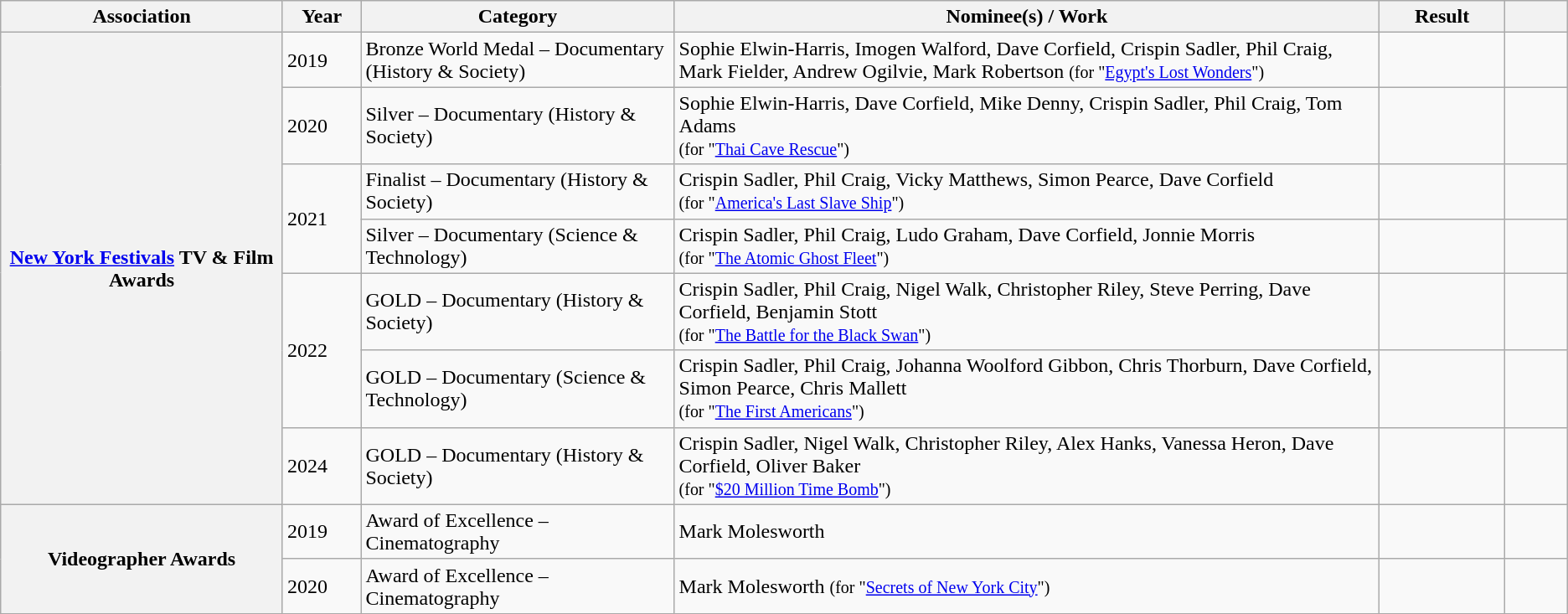<table class="wikitable sortable plainrowheaders">
<tr>
<th scope="col" style="width:18%;">Association</th>
<th scope="col" style="width:5%;">Year</th>
<th scope="col" style="width:20%;">Category</th>
<th scope="col" style="width:45%;">Nominee(s) / Work</th>
<th scope="col" style="width:8%;" class="unsortable">Result</th>
<th scope="col" style="width:4%;" class="unsortable"></th>
</tr>
<tr>
<th scope="row" rowspan="7"><a href='#'>New York Festivals</a> TV & Film Awards</th>
<td>2019</td>
<td>Bronze World Medal – Documentary (History & Society)</td>
<td>Sophie Elwin-Harris, Imogen Walford, Dave Corfield, Crispin Sadler, Phil Craig, Mark Fielder, Andrew Ogilvie, Mark Robertson <small>(for "<a href='#'>Egypt's Lost Wonders</a>")</small></td>
<td></td>
<td style="text-align:center;"></td>
</tr>
<tr>
<td>2020</td>
<td>Silver – Documentary (History & Society)</td>
<td>Sophie Elwin-Harris, Dave Corfield, Mike Denny, Crispin Sadler, Phil Craig, Tom Adams<br><small>(for "<a href='#'>Thai Cave Rescue</a>")</small></td>
<td></td>
<td style="text-align:center;"></td>
</tr>
<tr>
<td rowspan="2">2021</td>
<td>Finalist – Documentary (History & Society)</td>
<td>Crispin Sadler, Phil Craig, Vicky Matthews, Simon Pearce, Dave Corfield<br><small>(for "<a href='#'>America's Last Slave Ship</a>")</small></td>
<td></td>
<td style="text-align:center;"></td>
</tr>
<tr>
<td>Silver – Documentary (Science & Technology)</td>
<td>Crispin Sadler, Phil Craig, Ludo Graham, Dave Corfield, Jonnie Morris<br><small>(for "<a href='#'>The Atomic Ghost Fleet</a>")</small></td>
<td></td>
<td style="text-align:center;"></td>
</tr>
<tr>
<td rowspan="2">2022</td>
<td>GOLD – Documentary (History & Society)</td>
<td>Crispin Sadler, Phil Craig, Nigel Walk, Christopher Riley, Steve Perring, Dave Corfield, Benjamin Stott<br><small>(for "<a href='#'>The Battle for the Black Swan</a>")</small></td>
<td></td>
<td style="text-align:center;"></td>
</tr>
<tr>
<td>GOLD – Documentary (Science & Technology)</td>
<td>Crispin Sadler, Phil Craig, Johanna Woolford Gibbon, Chris Thorburn, Dave Corfield, Simon Pearce, Chris Mallett<br><small>(for "<a href='#'>The First Americans</a>")</small></td>
<td></td>
<td style="text-align:center;"></td>
</tr>
<tr>
<td rowspan="1">2024</td>
<td>GOLD – Documentary (History & Society)</td>
<td>Crispin Sadler, Nigel Walk, Christopher Riley, Alex Hanks, Vanessa Heron, Dave Corfield, Oliver Baker<br><small>(for "<a href='#'>$20 Million Time Bomb</a>")</small></td>
<td></td>
<td style="text-align:center;"></td>
</tr>
<tr>
<th scope="row" rowspan="2">Videographer Awards</th>
<td>2019</td>
<td>Award of Excellence – Cinematography</td>
<td>Mark Molesworth</td>
<td></td>
<td></td>
</tr>
<tr>
<td>2020</td>
<td>Award of Excellence – Cinematography</td>
<td>Mark Molesworth <small>(for "<a href='#'>Secrets of New York City</a>")</small></td>
<td></td>
<td></td>
</tr>
<tr>
</tr>
</table>
